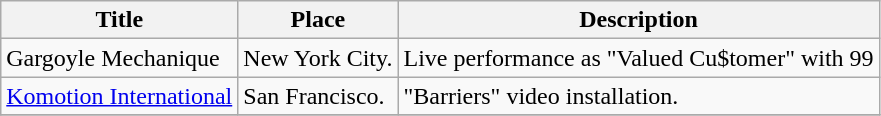<table class="wikitable">
<tr>
<th>Title</th>
<th>Place</th>
<th>Description</th>
</tr>
<tr>
<td>Gargoyle Mechanique</td>
<td>New York City.</td>
<td>Live performance as "Valued Cu$tomer" with 99</td>
</tr>
<tr>
<td><a href='#'>Komotion International</a></td>
<td>San Francisco.</td>
<td>"Barriers" video installation.</td>
</tr>
<tr>
</tr>
</table>
